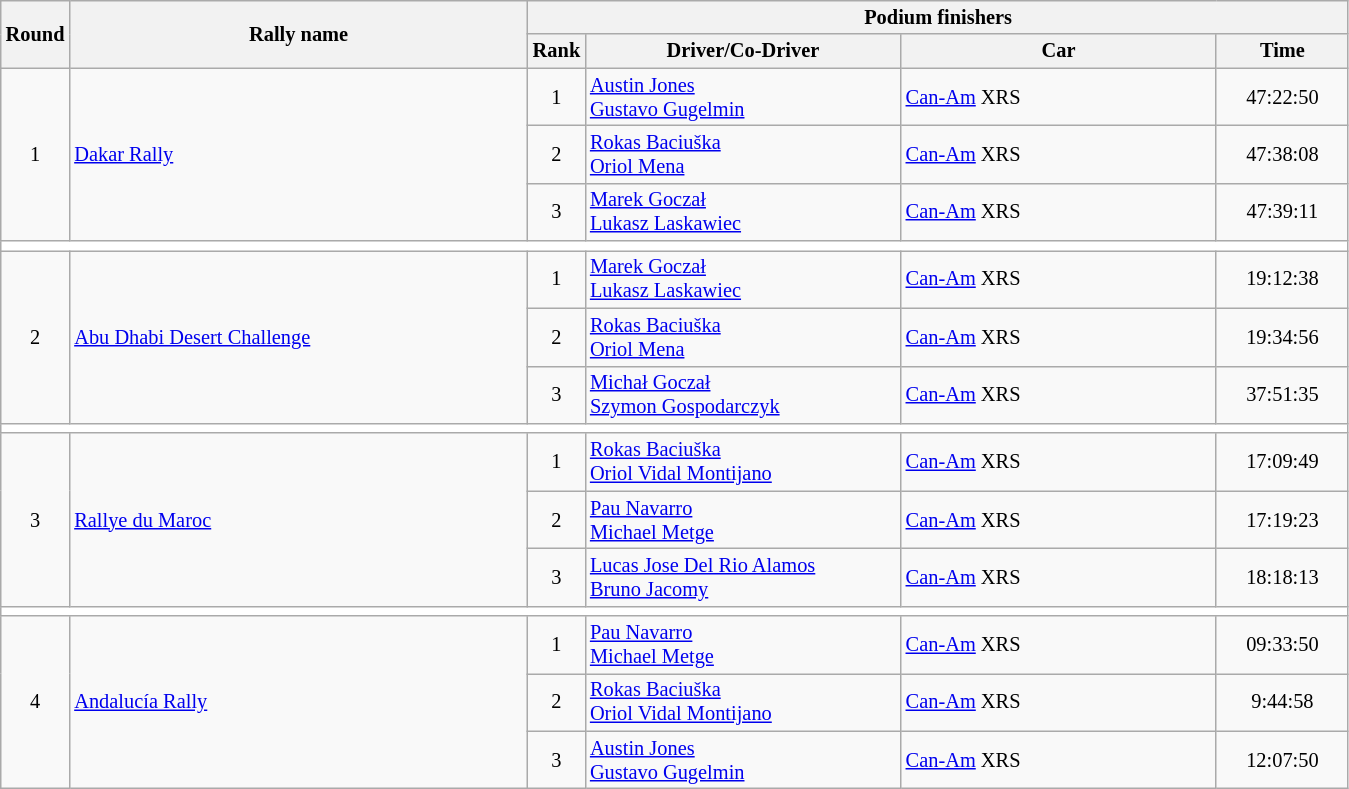<table class="wikitable" style="font-size:85%;">
<tr>
<th rowspan=2>Round</th>
<th style="width:22em" rowspan=2>Rally name</th>
<th colspan=4>Podium finishers</th>
</tr>
<tr>
<th>Rank</th>
<th style="width:15em">Driver/Co-Driver</th>
<th style="width:15em">Car</th>
<th style="width:6em">Time</th>
</tr>
<tr>
<td rowspan=3 align=center>1</td>
<td rowspan=3> <a href='#'>Dakar Rally</a></td>
<td align=center>1</td>
<td> <a href='#'>Austin Jones</a> <br> <a href='#'>Gustavo Gugelmin</a></td>
<td><a href='#'>Can-Am</a> XRS</td>
<td align=center>47:22:50</td>
</tr>
<tr>
<td align=center>2</td>
<td> <a href='#'>Rokas Baciuška</a> <br> <a href='#'>Oriol Mena</a></td>
<td><a href='#'>Can-Am</a> XRS</td>
<td align=center>47:38:08</td>
</tr>
<tr>
<td align=center>3</td>
<td> <a href='#'>Marek Goczał</a> <br> <a href='#'>Lukasz Laskawiec</a></td>
<td><a href='#'>Can-Am</a> XRS</td>
<td align=center>47:39:11</td>
</tr>
<tr style="background:white;">
<td colspan=6></td>
</tr>
<tr>
<td rowspan=3 align=center>2</td>
<td rowspan=3> <a href='#'>Abu Dhabi Desert Challenge</a></td>
<td align=center>1</td>
<td> <a href='#'>Marek Goczał</a> <br> <a href='#'>Lukasz Laskawiec</a></td>
<td><a href='#'>Can-Am</a> XRS</td>
<td align=center>19:12:38</td>
</tr>
<tr>
<td align=center>2</td>
<td> <a href='#'>Rokas Baciuška</a> <br> <a href='#'>Oriol Mena</a></td>
<td><a href='#'>Can-Am</a> XRS</td>
<td align=center>19:34:56</td>
</tr>
<tr>
<td align=center>3</td>
<td> <a href='#'>Michał Goczał</a> <br> <a href='#'>Szymon Gospodarczyk</a></td>
<td><a href='#'>Can-Am</a> XRS</td>
<td align=center>37:51:35</td>
</tr>
<tr style="background:white;">
<td colspan=6></td>
</tr>
<tr>
<td rowspan=3 align=center>3</td>
<td rowspan=3> <a href='#'>Rallye du Maroc</a></td>
<td align=center>1</td>
<td> <a href='#'>Rokas Baciuška</a> <br> <a href='#'>Oriol Vidal Montijano</a></td>
<td><a href='#'>Can-Am</a> XRS</td>
<td align=center>17:09:49</td>
</tr>
<tr>
<td align=center>2</td>
<td> <a href='#'>Pau Navarro</a> <br> <a href='#'>Michael Metge</a></td>
<td><a href='#'>Can-Am</a> XRS</td>
<td align=center>17:19:23</td>
</tr>
<tr>
<td align=center>3</td>
<td> <a href='#'>Lucas Jose Del Rio Alamos</a> <br> <a href='#'>Bruno Jacomy</a></td>
<td><a href='#'>Can-Am</a> XRS</td>
<td align=center>18:18:13</td>
</tr>
<tr style="background:white;">
<td colspan=6></td>
</tr>
<tr>
<td rowspan="3" align="center">4</td>
<td rowspan="3"> <a href='#'>Andalucía Rally</a></td>
<td align=center>1</td>
<td> <a href='#'>Pau Navarro</a> <br> <a href='#'>Michael Metge</a></td>
<td><a href='#'>Can-Am</a> XRS</td>
<td align=center>09:33:50</td>
</tr>
<tr>
<td align=center>2</td>
<td> <a href='#'>Rokas Baciuška</a> <br> <a href='#'>Oriol Vidal Montijano</a></td>
<td><a href='#'>Can-Am</a> XRS</td>
<td align=center>9:44:58</td>
</tr>
<tr>
<td align=center>3</td>
<td> <a href='#'>Austin Jones</a> <br> <a href='#'>Gustavo Gugelmin</a></td>
<td><a href='#'>Can-Am</a> XRS</td>
<td align=center>12:07:50</td>
</tr>
</table>
